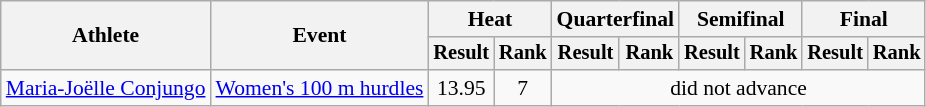<table class=wikitable style="font-size:90%">
<tr>
<th rowspan="2">Athlete</th>
<th rowspan="2">Event</th>
<th colspan="2">Heat</th>
<th colspan="2">Quarterfinal</th>
<th colspan="2">Semifinal</th>
<th colspan="2">Final</th>
</tr>
<tr style="font-size:95%">
<th>Result</th>
<th>Rank</th>
<th>Result</th>
<th>Rank</th>
<th>Result</th>
<th>Rank</th>
<th>Result</th>
<th>Rank</th>
</tr>
<tr align=center>
<td align=left><a href='#'>Maria-Joëlle Conjungo</a></td>
<td align=left><a href='#'>Women's 100 m hurdles</a></td>
<td>13.95</td>
<td>7</td>
<td colspan=6>did not advance</td>
</tr>
</table>
